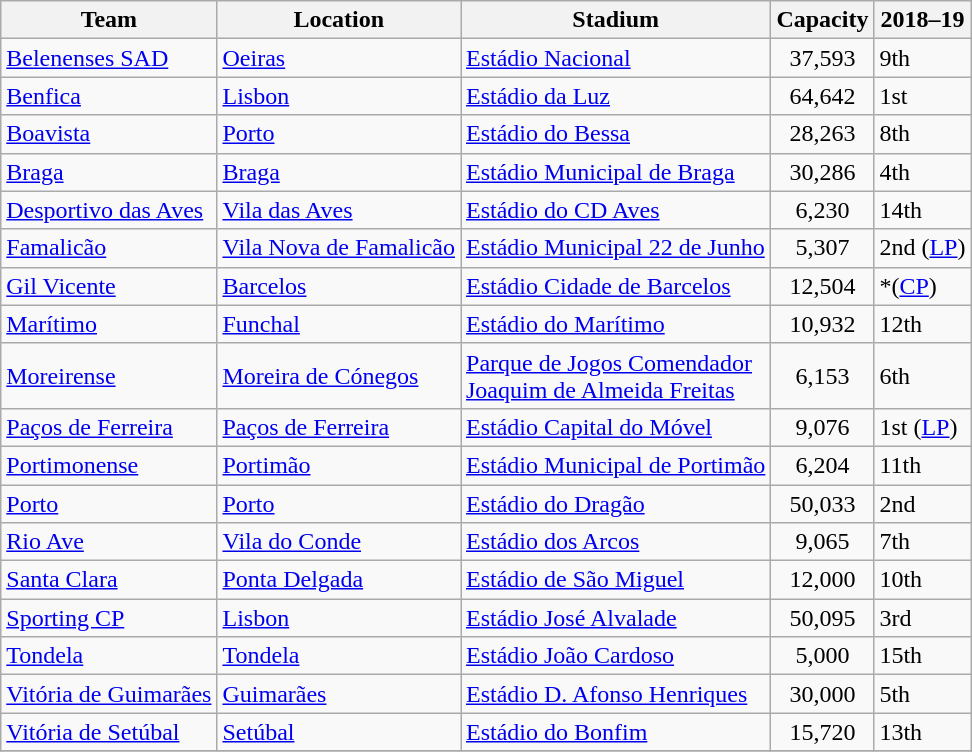<table class="wikitable sortable" style="text-align: left;">
<tr>
<th>Team</th>
<th>Location</th>
<th>Stadium</th>
<th>Capacity</th>
<th data-sort-type="number">2018–19</th>
</tr>
<tr>
<td><a href='#'>Belenenses SAD</a></td>
<td><a href='#'>Oeiras</a></td>
<td><a href='#'>Estádio Nacional</a></td>
<td style="text-align:center;">37,593</td>
<td>9th</td>
</tr>
<tr>
<td><a href='#'>Benfica</a></td>
<td><a href='#'>Lisbon</a></td>
<td><a href='#'>Estádio da Luz</a></td>
<td style="text-align:center;">64,642</td>
<td>1st</td>
</tr>
<tr>
<td><a href='#'>Boavista</a></td>
<td><a href='#'>Porto</a></td>
<td><a href='#'>Estádio do Bessa</a></td>
<td style="text-align:center;">28,263</td>
<td>8th</td>
</tr>
<tr>
<td><a href='#'>Braga</a></td>
<td><a href='#'>Braga</a></td>
<td><a href='#'>Estádio Municipal de Braga</a></td>
<td style="text-align:center;">30,286</td>
<td>4th</td>
</tr>
<tr>
<td><a href='#'>Desportivo das Aves</a></td>
<td><a href='#'>Vila das Aves</a></td>
<td><a href='#'>Estádio do CD Aves</a></td>
<td style="text-align:center;">6,230</td>
<td>14th</td>
</tr>
<tr>
<td><a href='#'>Famalicão</a></td>
<td><a href='#'>Vila Nova de Famalicão</a></td>
<td><a href='#'>Estádio Municipal 22 de Junho</a></td>
<td style="text-align:center;">5,307</td>
<td>2nd (<a href='#'>LP</a>)</td>
</tr>
<tr>
<td><a href='#'>Gil Vicente</a></td>
<td><a href='#'>Barcelos</a></td>
<td><a href='#'>Estádio Cidade de Barcelos</a></td>
<td style="text-align:center;">12,504</td>
<td> *(<a href='#'>CP</a>)</td>
</tr>
<tr>
<td><a href='#'>Marítimo</a></td>
<td><a href='#'>Funchal</a></td>
<td><a href='#'>Estádio do Marítimo</a></td>
<td style="text-align:center;">10,932</td>
<td>12th</td>
</tr>
<tr>
<td><a href='#'>Moreirense</a></td>
<td><a href='#'>Moreira de Cónegos</a></td>
<td><a href='#'>Parque de Jogos Comendador<br>Joaquim de Almeida Freitas</a></td>
<td style="text-align:center;">6,153</td>
<td>6th</td>
</tr>
<tr>
<td><a href='#'>Paços de Ferreira</a></td>
<td><a href='#'>Paços de Ferreira</a></td>
<td><a href='#'>Estádio Capital do Móvel</a></td>
<td style="text-align:center;">9,076</td>
<td>1st (<a href='#'>LP</a>)</td>
</tr>
<tr>
<td><a href='#'>Portimonense</a></td>
<td><a href='#'>Portimão</a></td>
<td><a href='#'>Estádio Municipal de Portimão</a></td>
<td style="text-align:center;">6,204</td>
<td>11th</td>
</tr>
<tr>
<td><a href='#'>Porto</a></td>
<td><a href='#'>Porto</a></td>
<td><a href='#'>Estádio do Dragão</a></td>
<td style="text-align:center;">50,033</td>
<td>2nd</td>
</tr>
<tr>
<td><a href='#'>Rio Ave</a></td>
<td><a href='#'>Vila do Conde</a></td>
<td><a href='#'>Estádio dos Arcos</a></td>
<td style="text-align:center;">9,065</td>
<td>7th</td>
</tr>
<tr>
<td><a href='#'>Santa Clara</a></td>
<td><a href='#'>Ponta Delgada</a></td>
<td><a href='#'>Estádio de São Miguel</a></td>
<td style="text-align:center;">12,000</td>
<td>10th</td>
</tr>
<tr>
<td><a href='#'>Sporting CP</a></td>
<td><a href='#'>Lisbon</a></td>
<td><a href='#'>Estádio José Alvalade</a></td>
<td style="text-align:center;">50,095</td>
<td>3rd</td>
</tr>
<tr>
<td><a href='#'>Tondela</a></td>
<td><a href='#'>Tondela</a></td>
<td><a href='#'>Estádio João Cardoso</a></td>
<td style="text-align:center;">5,000</td>
<td>15th</td>
</tr>
<tr>
<td><a href='#'>Vitória de Guimarães</a></td>
<td><a href='#'>Guimarães</a></td>
<td><a href='#'>Estádio D. Afonso Henriques</a></td>
<td style="text-align:center;">30,000</td>
<td>5th</td>
</tr>
<tr>
<td><a href='#'>Vitória de Setúbal</a></td>
<td><a href='#'>Setúbal</a></td>
<td><a href='#'>Estádio do Bonfim</a></td>
<td style="text-align:center;">15,720</td>
<td>13th</td>
</tr>
<tr>
</tr>
</table>
